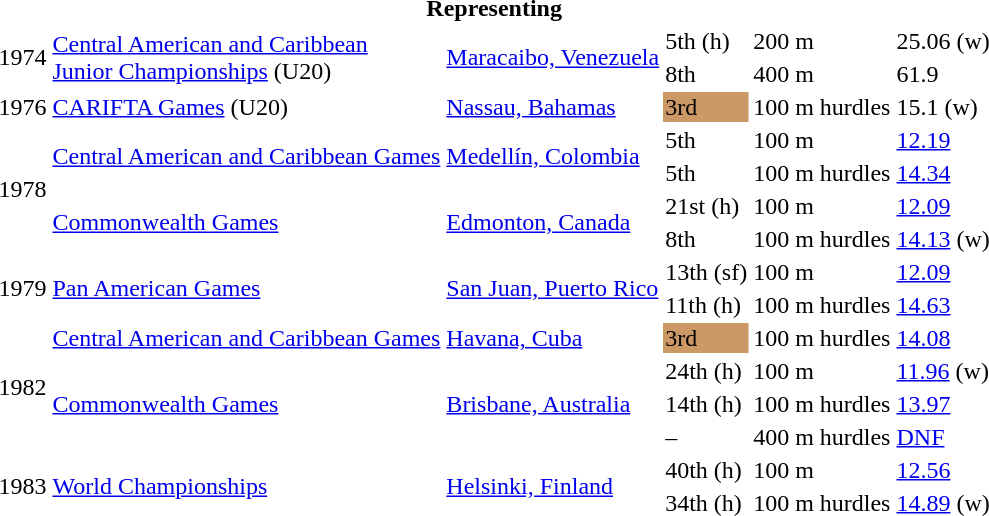<table>
<tr>
<th colspan="6">Representing </th>
</tr>
<tr>
<td rowspan=2>1974</td>
<td rowspan=2><a href='#'>Central American and Caribbean<br>Junior Championships</a> (U20)</td>
<td rowspan=2><a href='#'>Maracaibo, Venezuela</a></td>
<td>5th (h)</td>
<td>200 m</td>
<td>25.06 (w)</td>
</tr>
<tr>
<td>8th</td>
<td>400 m</td>
<td>61.9</td>
</tr>
<tr>
<td>1976</td>
<td><a href='#'>CARIFTA Games</a> (U20)</td>
<td><a href='#'>Nassau, Bahamas</a></td>
<td bgcolor=cc9966>3rd</td>
<td>100 m hurdles</td>
<td>15.1 (w)</td>
</tr>
<tr>
<td rowspan=4>1978</td>
<td rowspan=2><a href='#'>Central American and Caribbean Games</a></td>
<td rowspan=2><a href='#'>Medellín, Colombia</a></td>
<td>5th</td>
<td>100 m</td>
<td><a href='#'>12.19</a></td>
</tr>
<tr>
<td>5th</td>
<td>100 m hurdles</td>
<td><a href='#'>14.34</a></td>
</tr>
<tr>
<td rowspan=2><a href='#'>Commonwealth Games</a></td>
<td rowspan=2><a href='#'>Edmonton, Canada</a></td>
<td>21st (h)</td>
<td>100 m</td>
<td><a href='#'>12.09</a></td>
</tr>
<tr>
<td>8th</td>
<td>100 m hurdles</td>
<td><a href='#'>14.13</a> (w)</td>
</tr>
<tr>
<td rowspan=2>1979</td>
<td rowspan=2><a href='#'>Pan American Games</a></td>
<td rowspan=2><a href='#'>San Juan, Puerto Rico</a></td>
<td>13th (sf)</td>
<td>100 m</td>
<td><a href='#'>12.09</a></td>
</tr>
<tr>
<td>11th (h)</td>
<td>100 m hurdles</td>
<td><a href='#'>14.63</a></td>
</tr>
<tr>
<td rowspan=4>1982</td>
<td><a href='#'>Central American and Caribbean Games</a></td>
<td><a href='#'>Havana, Cuba</a></td>
<td bgcolor=cc9966>3rd</td>
<td>100 m hurdles</td>
<td><a href='#'>14.08</a></td>
</tr>
<tr>
<td rowspan=3><a href='#'>Commonwealth Games</a></td>
<td rowspan=3><a href='#'>Brisbane, Australia</a></td>
<td>24th (h)</td>
<td>100 m</td>
<td><a href='#'>11.96</a> (w)</td>
</tr>
<tr>
<td>14th (h)</td>
<td>100 m hurdles</td>
<td><a href='#'>13.97</a></td>
</tr>
<tr>
<td>–</td>
<td>400 m hurdles</td>
<td><a href='#'>DNF</a></td>
</tr>
<tr>
<td rowspan=2>1983</td>
<td rowspan=2><a href='#'>World Championships</a></td>
<td rowspan=2><a href='#'>Helsinki, Finland</a></td>
<td>40th (h)</td>
<td>100 m</td>
<td><a href='#'>12.56</a></td>
</tr>
<tr>
<td>34th (h)</td>
<td>100 m hurdles</td>
<td><a href='#'>14.89</a> (w)</td>
</tr>
</table>
